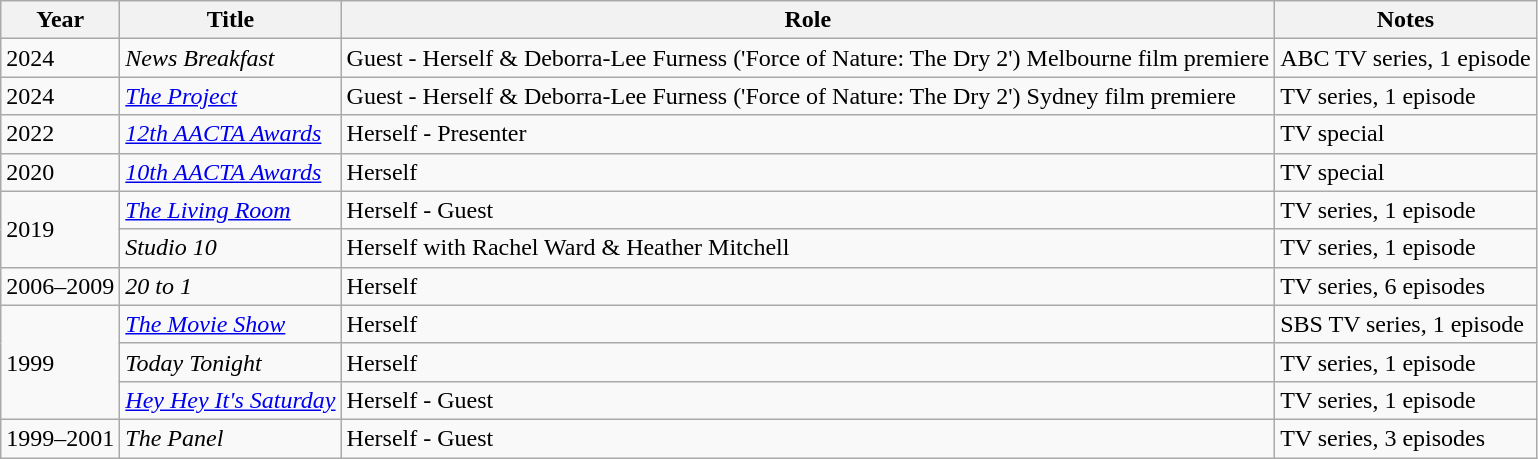<table class="wikitable">
<tr>
<th>Year</th>
<th>Title</th>
<th>Role</th>
<th>Notes</th>
</tr>
<tr>
<td>2024</td>
<td><em>News Breakfast</em></td>
<td>Guest - Herself & Deborra-Lee Furness ('Force of Nature: The Dry 2') Melbourne film premiere</td>
<td>ABC TV series, 1 episode</td>
</tr>
<tr>
<td>2024</td>
<td><em><a href='#'>The Project</a></em></td>
<td>Guest - Herself & Deborra-Lee Furness ('Force of Nature: The Dry 2') Sydney film premiere</td>
<td>TV series, 1 episode</td>
</tr>
<tr>
<td>2022</td>
<td><em><a href='#'>12th AACTA Awards</a></em></td>
<td>Herself - Presenter</td>
<td>TV special</td>
</tr>
<tr>
<td>2020</td>
<td><em><a href='#'>10th AACTA Awards</a></em></td>
<td>Herself</td>
<td>TV special</td>
</tr>
<tr>
<td rowspan="2">2019</td>
<td><em><a href='#'>The Living Room</a></em></td>
<td>Herself - Guest</td>
<td>TV series, 1 episode</td>
</tr>
<tr>
<td><em>Studio 10</em></td>
<td>Herself with Rachel Ward & Heather Mitchell</td>
<td>TV series, 1 episode</td>
</tr>
<tr>
<td>2006–2009</td>
<td><em>20 to 1</em></td>
<td>Herself</td>
<td>TV series, 6 episodes</td>
</tr>
<tr>
<td rowspan="3">1999</td>
<td><em><a href='#'>The Movie Show</a></em></td>
<td>Herself</td>
<td>SBS TV series, 1 episode</td>
</tr>
<tr>
<td><em>Today Tonight</em></td>
<td>Herself</td>
<td>TV series, 1 episode</td>
</tr>
<tr>
<td><em><a href='#'>Hey Hey It's Saturday</a></em></td>
<td>Herself - Guest</td>
<td>TV series, 1 episode</td>
</tr>
<tr>
<td>1999–2001</td>
<td><em>The Panel</em></td>
<td>Herself - Guest</td>
<td>TV series, 3 episodes</td>
</tr>
</table>
